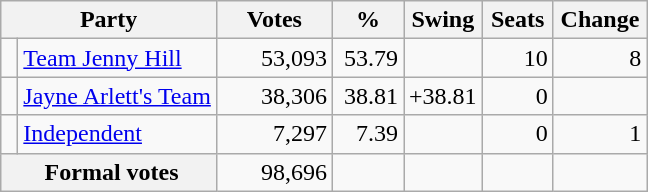<table class="wikitable" style="text-align:right; margin-bottom:0">
<tr>
<th style="width:10px" colspan=3>Party</th>
<th style="width:70px;">Votes</th>
<th style="width:40px;">%</th>
<th style="width:40px;">Swing</th>
<th style="width:40px;">Seats</th>
<th style="width:40px;">Change</th>
</tr>
<tr>
<td> </td>
<td style="text-align:left;" colspan="2"><a href='#'>Team Jenny Hill</a></td>
<td style="width:70px;">53,093</td>
<td style="width:40px;">53.79</td>
<td style="width:45px;"></td>
<td style="width:40px;">10</td>
<td style="width:55px;"> 8</td>
</tr>
<tr>
<td> </td>
<td style="text-align:left;" colspan="2"><a href='#'>Jayne Arlett's Team</a></td>
<td style="width:70px;">38,306</td>
<td style="width:40px;">38.81</td>
<td style="width:45px;">+38.81</td>
<td style="width:40px;">0</td>
<td style="width:55px;"></td>
</tr>
<tr>
<td> </td>
<td style="text-align:left;" colspan="2"><a href='#'>Independent</a></td>
<td style="width:70px;">7,297</td>
<td style="width:40px;">7.39</td>
<td style="width:45px;"></td>
<td style="width:40px;">0</td>
<td style="width:55px;"> 1</td>
</tr>
<tr>
<th colspan="3" rowspan="1"> Formal votes</th>
<td>98,696</td>
<td></td>
<td></td>
<td></td>
<td></td>
</tr>
</table>
